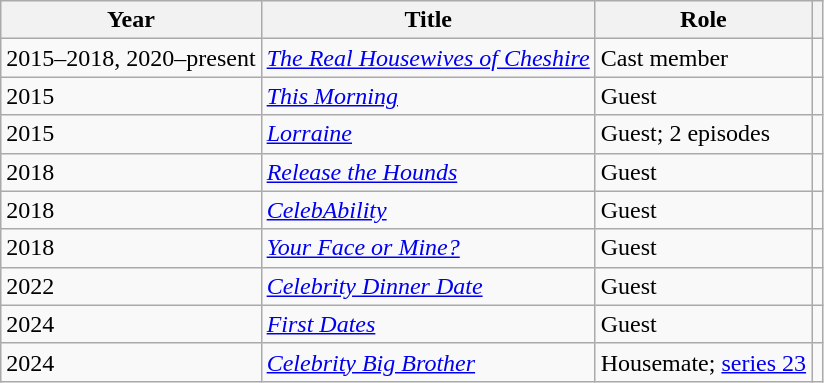<table class="wikitable plainrowheaders sortable">
<tr>
<th>Year</th>
<th>Title</th>
<th>Role</th>
<th class="unsortable"></th>
</tr>
<tr>
<td>2015–2018, 2020–present</td>
<td><em><a href='#'>The Real Housewives of Cheshire</a></em></td>
<td>Cast member</td>
<td align="center"></td>
</tr>
<tr>
<td>2015</td>
<td><em><a href='#'>This Morning</a></em></td>
<td>Guest</td>
<td align="center"></td>
</tr>
<tr>
<td>2015</td>
<td><em><a href='#'>Lorraine</a></em></td>
<td>Guest; 2 episodes</td>
<td align="center"></td>
</tr>
<tr>
<td>2018</td>
<td><em><a href='#'>Release the Hounds</a></em></td>
<td>Guest</td>
<td align="center"></td>
</tr>
<tr>
<td>2018</td>
<td><em><a href='#'>CelebAbility</a></em></td>
<td>Guest</td>
<td align="center"></td>
</tr>
<tr>
<td>2018</td>
<td><em><a href='#'>Your Face or Mine?</a></em></td>
<td>Guest</td>
<td align="center"></td>
</tr>
<tr>
<td>2022</td>
<td><em><a href='#'>Celebrity Dinner Date</a></em></td>
<td>Guest</td>
<td align="center"></td>
</tr>
<tr>
<td>2024</td>
<td><em><a href='#'>First Dates</a></em></td>
<td>Guest</td>
<td align="center"></td>
</tr>
<tr>
<td>2024</td>
<td><em><a href='#'>Celebrity Big Brother</a></em></td>
<td>Housemate; <a href='#'>series 23</a></td>
<td align="center"></td>
</tr>
</table>
